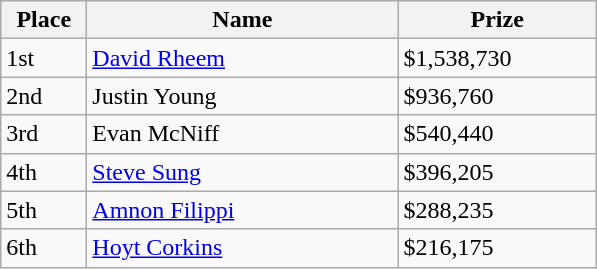<table class="wikitable">
<tr>
<th width="50">Place</th>
<th width="200">Name</th>
<th width="125">Prize</th>
</tr>
<tr>
<td>1st</td>
<td><a href='#'>David Rheem</a></td>
<td>$1,538,730</td>
</tr>
<tr>
<td>2nd</td>
<td>Justin Young</td>
<td>$936,760</td>
</tr>
<tr>
<td>3rd</td>
<td>Evan McNiff</td>
<td>$540,440</td>
</tr>
<tr>
<td>4th</td>
<td><a href='#'>Steve Sung</a></td>
<td>$396,205</td>
</tr>
<tr>
<td>5th</td>
<td><a href='#'>Amnon Filippi</a></td>
<td>$288,235</td>
</tr>
<tr>
<td>6th</td>
<td><a href='#'>Hoyt Corkins</a></td>
<td>$216,175</td>
</tr>
</table>
